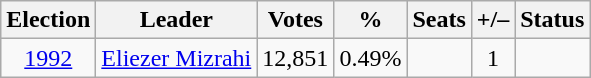<table class=wikitable style=text-align:center>
<tr>
<th>Election</th>
<th>Leader</th>
<th>Votes</th>
<th>%</th>
<th>Seats</th>
<th>+/–</th>
<th>Status</th>
</tr>
<tr>
<td><a href='#'>1992</a></td>
<td><a href='#'>Eliezer Mizrahi</a></td>
<td>12,851</td>
<td>0.49%</td>
<td></td>
<td> 1</td>
<td></td>
</tr>
</table>
